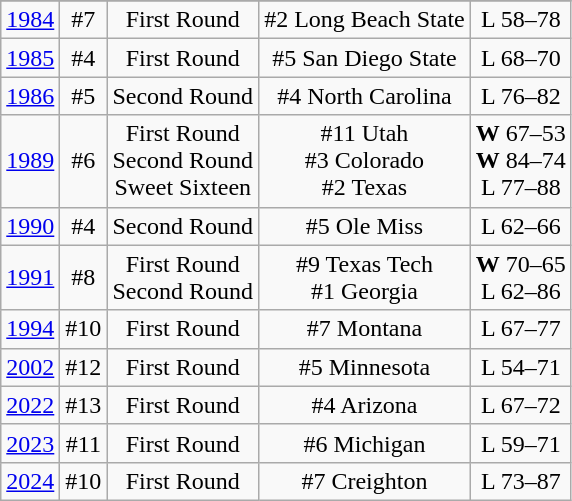<table class="wikitable" style="text-align:center">
<tr>
</tr>
<tr>
<td rowspan=1><a href='#'>1984</a></td>
<td>#7</td>
<td>First Round</td>
<td>#2 Long Beach State</td>
<td>L 58–78</td>
</tr>
<tr style="text-align:center;">
<td rowspan=1><a href='#'>1985</a></td>
<td>#4</td>
<td>First Round</td>
<td>#5 San Diego State</td>
<td>L 68–70</td>
</tr>
<tr style="text-align:center;">
<td rowspan=1><a href='#'>1986</a></td>
<td>#5</td>
<td>Second Round</td>
<td>#4 North Carolina</td>
<td>L 76–82</td>
</tr>
<tr style="text-align:center;">
<td rowspan=1><a href='#'>1989</a></td>
<td>#6</td>
<td>First Round<br>Second Round<br>Sweet Sixteen</td>
<td>#11 Utah<br>#3 Colorado<br>#2 Texas</td>
<td><strong>W</strong> 67–53<br><strong>W</strong> 84–74<br>L 77–88</td>
</tr>
<tr style="text-align:center;">
<td rowspan=1><a href='#'>1990</a></td>
<td>#4</td>
<td>Second Round</td>
<td>#5 Ole Miss</td>
<td>L 62–66</td>
</tr>
<tr style="text-align:center;">
<td rowspan=1><a href='#'>1991</a></td>
<td>#8</td>
<td>First Round<br>Second Round</td>
<td>#9 Texas Tech<br>#1 Georgia</td>
<td><strong>W</strong> 70–65<br>L 62–86</td>
</tr>
<tr style="text-align:center;">
<td rowspan=1><a href='#'>1994</a></td>
<td>#10</td>
<td>First Round</td>
<td>#7 Montana</td>
<td>L 67–77</td>
</tr>
<tr style="text-align:center;">
<td rowspan=1><a href='#'>2002</a></td>
<td>#12</td>
<td>First Round</td>
<td>#5 Minnesota</td>
<td>L 54–71</td>
</tr>
<tr style="text-align:center;">
<td rowspan=1><a href='#'>2022</a></td>
<td>#13</td>
<td>First Round</td>
<td>#4 Arizona</td>
<td>L 67–72</td>
</tr>
<tr style="text-align:center;">
<td rowspan=1><a href='#'>2023</a></td>
<td>#11</td>
<td>First Round</td>
<td>#6 Michigan</td>
<td>L 59–71</td>
</tr>
<tr>
<td><a href='#'>2024</a></td>
<td>#10</td>
<td>First Round</td>
<td>#7 Creighton</td>
<td>L 73–87</td>
</tr>
</table>
